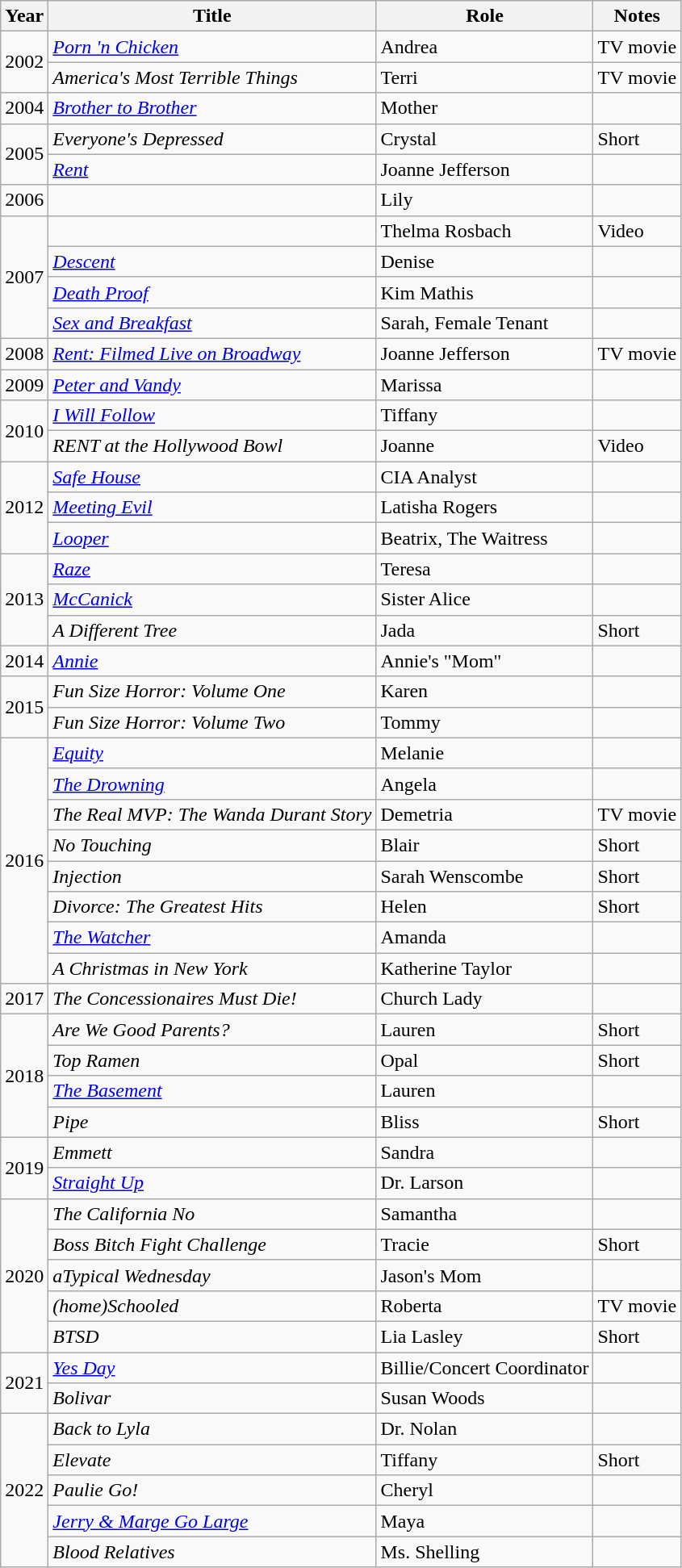<table class="wikitable sortable">
<tr>
<th>Year</th>
<th>Title</th>
<th>Role</th>
<th>Notes</th>
</tr>
<tr>
<td rowspan="2">2002</td>
<td><em><a href='#'>Porn 'n Chicken</a></em></td>
<td>Andrea</td>
<td>TV movie</td>
</tr>
<tr>
<td><em>America's Most Terrible Things</em></td>
<td>Terri</td>
<td>TV movie</td>
</tr>
<tr>
<td>2004</td>
<td><em><a href='#'>Brother to Brother</a></em></td>
<td>Mother</td>
<td></td>
</tr>
<tr>
<td rowspan="2">2005</td>
<td><em>Everyone's Depressed</em></td>
<td>Crystal</td>
<td>Short</td>
</tr>
<tr>
<td><em><a href='#'>Rent</a></em></td>
<td>Joanne Jefferson</td>
<td></td>
</tr>
<tr>
<td>2006</td>
<td><em></em></td>
<td>Lily</td>
<td></td>
</tr>
<tr>
<td rowspan="4">2007</td>
<td><em></em></td>
<td>Thelma Rosbach</td>
<td>Video</td>
</tr>
<tr>
<td><em><a href='#'>Descent</a></em></td>
<td>Denise</td>
<td></td>
</tr>
<tr>
<td><em><a href='#'>Death Proof</a></em></td>
<td>Kim Mathis</td>
<td></td>
</tr>
<tr>
<td><em><a href='#'>Sex and Breakfast</a></em></td>
<td>Sarah, Female Tenant</td>
<td></td>
</tr>
<tr>
<td>2008</td>
<td><em><a href='#'>Rent: Filmed Live on Broadway</a></em></td>
<td>Joanne Jefferson</td>
<td>TV movie</td>
</tr>
<tr>
<td>2009</td>
<td><em><a href='#'>Peter and Vandy</a></em></td>
<td>Marissa</td>
<td></td>
</tr>
<tr>
<td rowspan="2">2010</td>
<td><em><a href='#'>I Will Follow</a></em></td>
<td>Tiffany</td>
<td></td>
</tr>
<tr>
<td><em>RENT at the Hollywood Bowl</em></td>
<td>Joanne</td>
<td>Video</td>
</tr>
<tr>
<td rowspan="3">2012</td>
<td><em><a href='#'>Safe House</a></em></td>
<td>CIA Analyst</td>
<td></td>
</tr>
<tr>
<td><em><a href='#'>Meeting Evil</a></em></td>
<td>Latisha Rogers</td>
<td></td>
</tr>
<tr>
<td><em><a href='#'>Looper</a></em></td>
<td>Beatrix, The Waitress</td>
<td></td>
</tr>
<tr>
<td rowspan="3">2013</td>
<td><em><a href='#'>Raze</a></em></td>
<td>Teresa</td>
<td></td>
</tr>
<tr>
<td><em><a href='#'>McCanick</a></em></td>
<td>Sister Alice</td>
<td></td>
</tr>
<tr>
<td><em>A Different Tree</em></td>
<td>Jada</td>
<td>Short</td>
</tr>
<tr>
<td>2014</td>
<td><em><a href='#'>Annie</a></em></td>
<td>Annie's "Mom"</td>
<td></td>
</tr>
<tr>
<td rowspan="2">2015</td>
<td><em>Fun Size Horror: Volume One</em></td>
<td>Karen</td>
<td></td>
</tr>
<tr>
<td><em>Fun Size Horror: Volume Two</em></td>
<td>Tommy</td>
<td></td>
</tr>
<tr>
<td rowspan="8">2016</td>
<td><em><a href='#'>Equity</a></em></td>
<td>Melanie</td>
<td></td>
</tr>
<tr>
<td><em><a href='#'>The Drowning</a></em></td>
<td>Angela</td>
<td></td>
</tr>
<tr>
<td><em>The Real MVP: The Wanda Durant Story</em></td>
<td>Demetria</td>
<td>TV movie</td>
</tr>
<tr>
<td><em>No Touching</em></td>
<td>Blair</td>
<td>Short</td>
</tr>
<tr>
<td><em>Injection</em></td>
<td>Sarah Wenscombe</td>
<td>Short</td>
</tr>
<tr>
<td><em>Divorce: The Greatest Hits</em></td>
<td>Helen</td>
<td>Short</td>
</tr>
<tr>
<td><em><a href='#'>The Watcher</a></em></td>
<td>Amanda</td>
<td></td>
</tr>
<tr>
<td><em>A Christmas in New York</em></td>
<td>Katherine Taylor</td>
<td></td>
</tr>
<tr>
<td>2017</td>
<td><em>The Concessionaires Must Die!</em></td>
<td>Church Lady</td>
<td></td>
</tr>
<tr>
<td rowspan="4">2018</td>
<td><em>Are We Good Parents?</em></td>
<td>Lauren</td>
<td>Short</td>
</tr>
<tr>
<td><em>Top Ramen</em></td>
<td>Opal</td>
<td>Short</td>
</tr>
<tr>
<td><em><a href='#'>The Basement</a></em></td>
<td>Lauren</td>
<td></td>
</tr>
<tr>
<td><em>Pipe</em></td>
<td>Bliss</td>
<td>Short</td>
</tr>
<tr>
<td rowspan="2">2019</td>
<td><em>Emmett</em></td>
<td>Sandra</td>
<td></td>
</tr>
<tr>
<td><em><a href='#'>Straight Up</a></em></td>
<td>Dr. Larson</td>
<td></td>
</tr>
<tr>
<td rowspan="5">2020</td>
<td><em>The California No</em></td>
<td>Samantha</td>
<td></td>
</tr>
<tr>
<td><em>Boss Bitch Fight Challenge</em></td>
<td>Tracie</td>
<td>Short</td>
</tr>
<tr>
<td><em>aTypical Wednesday</em></td>
<td>Jason's Mom</td>
<td></td>
</tr>
<tr>
<td><em>(home)Schooled</em></td>
<td>Roberta</td>
<td>TV movie</td>
</tr>
<tr>
<td><em>BTSD</em></td>
<td>Lia Lasley</td>
<td>Short</td>
</tr>
<tr>
<td rowspan="2">2021</td>
<td><em><a href='#'>Yes Day</a></em></td>
<td>Billie/Concert Coordinator</td>
<td></td>
</tr>
<tr>
<td><em>Bolivar</em></td>
<td>Susan Woods</td>
<td></td>
</tr>
<tr>
<td rowspan="5">2022</td>
<td><em>Back to Lyla</em></td>
<td>Dr. Nolan</td>
<td></td>
</tr>
<tr>
<td><em>Elevate</em></td>
<td>Tiffany</td>
<td>Short</td>
</tr>
<tr>
<td><em>Paulie Go!</em></td>
<td>Cheryl</td>
<td></td>
</tr>
<tr>
<td><em><a href='#'>Jerry & Marge Go Large</a></em></td>
<td>Maya</td>
<td></td>
</tr>
<tr>
<td><em>Blood Relatives</em></td>
<td>Ms. Shelling</td>
<td></td>
</tr>
</table>
